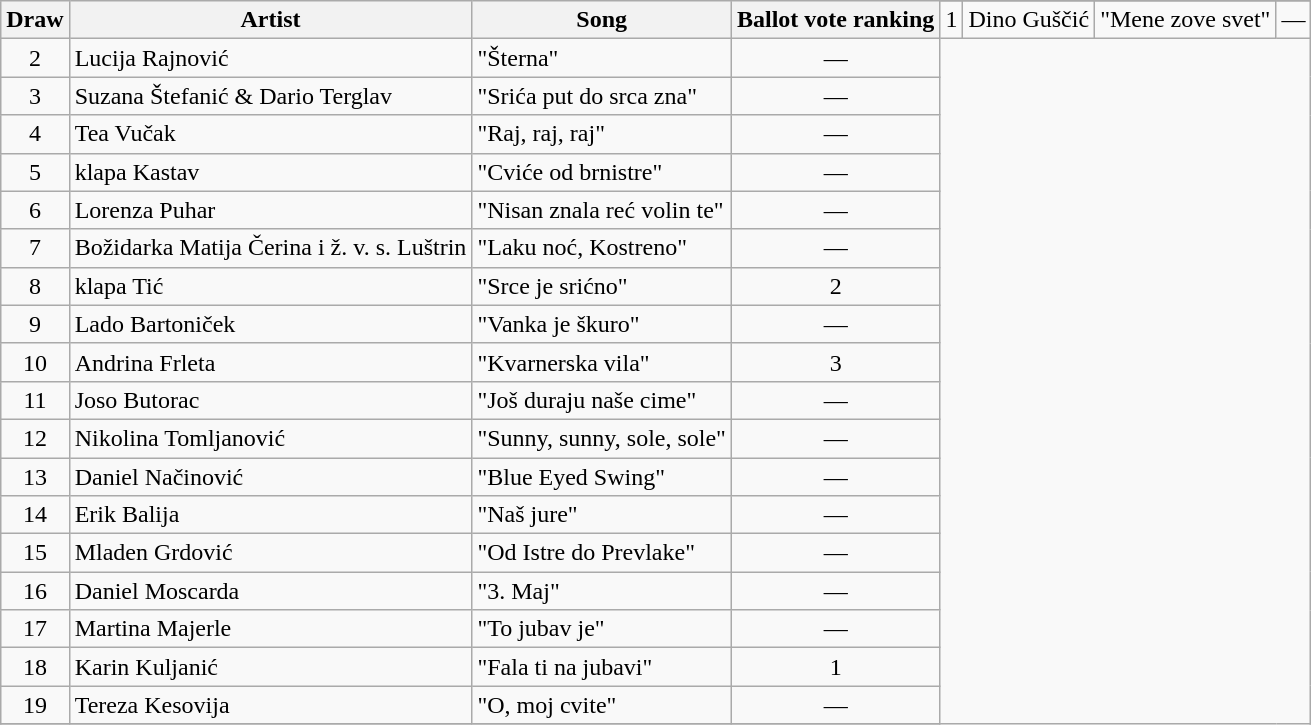<table class="wikitable sortable">
<tr>
<th rowspan="2">Draw</th>
<th rowspan="2">Artist</th>
<th rowspan="2">Song</th>
<th rowspan="2">Ballot vote ranking</th>
</tr>
<tr>
<td align="center">1</td>
<td>Dino Guščić</td>
<td>"Mene zove svet"</td>
<td align="center">—</td>
</tr>
<tr>
<td align="center">2</td>
<td>Lucija Rajnović</td>
<td>"Šterna"</td>
<td align="center">—</td>
</tr>
<tr>
<td align="center">3</td>
<td>Suzana Štefanić & Dario Terglav</td>
<td>"Srića put do srca zna"</td>
<td align="center">—</td>
</tr>
<tr>
<td align="center">4</td>
<td>Tea Vučak</td>
<td>"Raj, raj, raj"</td>
<td align="center">—</td>
</tr>
<tr>
<td align="center">5</td>
<td>klapa Kastav</td>
<td>"Cviće od brnistre"</td>
<td align="center">—</td>
</tr>
<tr>
<td align="center">6</td>
<td>Lorenza Puhar</td>
<td>"Nisan znala reć volin te"</td>
<td align="center">—</td>
</tr>
<tr>
<td align="center">7</td>
<td>Božidarka Matija Čerina i ž. v. s. Luštrin</td>
<td>"Laku noć, Kostreno"</td>
<td align="center">—</td>
</tr>
<tr>
<td align="center">8</td>
<td>klapa Tić</td>
<td>"Srce je srićno"</td>
<td align="center">2</td>
</tr>
<tr>
<td align="center">9</td>
<td>Lado Bartoniček</td>
<td>"Vanka je škuro"</td>
<td align="center">—</td>
</tr>
<tr>
<td align="center">10</td>
<td>Andrina Frleta</td>
<td>"Kvarnerska vila"</td>
<td align="center">3</td>
</tr>
<tr>
<td align="center">11</td>
<td>Joso Butorac</td>
<td>"Još duraju naše cime"</td>
<td align="center">—</td>
</tr>
<tr>
<td align="center">12</td>
<td>Nikolina Tomljanović</td>
<td>"Sunny, sunny, sole, sole"</td>
<td align="center">—</td>
</tr>
<tr>
<td align="center">13</td>
<td>Daniel Načinović</td>
<td>"Blue Eyed Swing"</td>
<td align="center">—</td>
</tr>
<tr>
<td align="center">14</td>
<td>Erik Balija</td>
<td>"Naš jure"</td>
<td align="center">—</td>
</tr>
<tr>
<td align="center">15</td>
<td>Mladen Grdović</td>
<td>"Od Istre do Prevlake"</td>
<td align="center">—</td>
</tr>
<tr>
<td align="center">16</td>
<td>Daniel Moscarda</td>
<td>"3. Maj"</td>
<td align="center">—</td>
</tr>
<tr>
<td align="center">17</td>
<td>Martina Majerle</td>
<td>"To jubav je"</td>
<td align="center">—</td>
</tr>
<tr>
<td align="center">18</td>
<td>Karin Kuljanić</td>
<td>"Fala ti na jubavi"</td>
<td align="center">1</td>
</tr>
<tr>
<td align="center">19</td>
<td>Tereza Kesovija</td>
<td>"O, moj cvite"</td>
<td align="center">—</td>
</tr>
<tr>
</tr>
</table>
